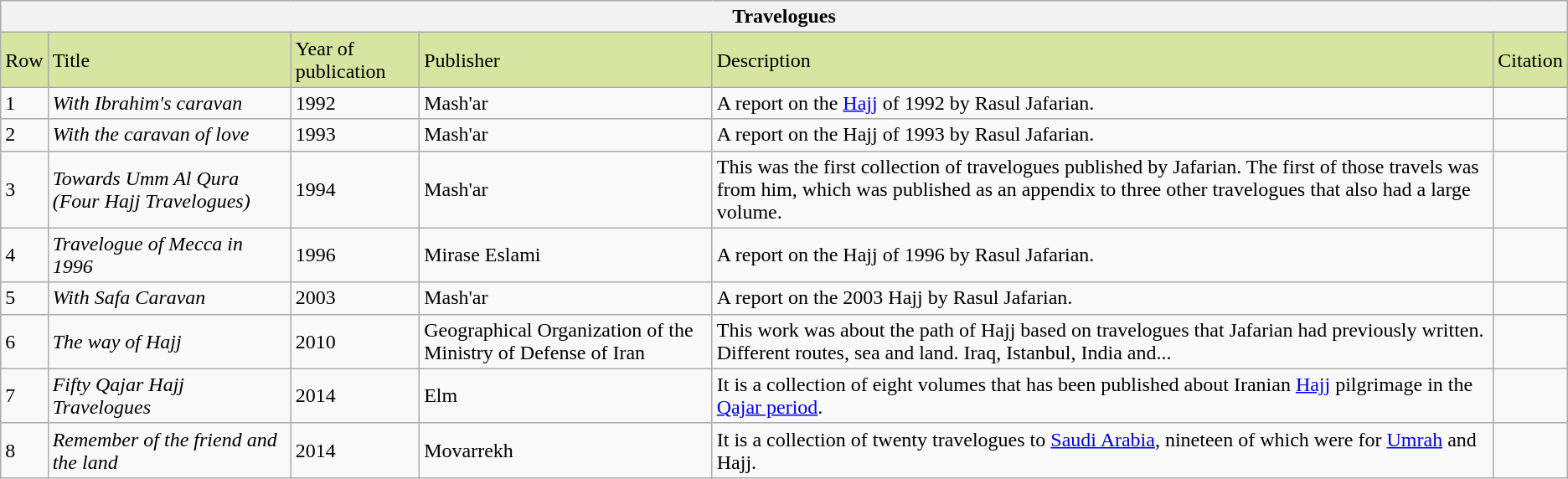<table class="wikitable sortable center">
<tr>
<th colspan="8">Travelogues</th>
</tr>
<tr>
<td bgcolor="#d7e5a0">Row</td>
<td bgcolor="#d7e5a0">Title</td>
<td bgcolor="#d7e5a0">Year of publication</td>
<td bgcolor="#d7e5a0">Publisher</td>
<td bgcolor="#d7e5a0">Description</td>
<td bgcolor="#d7e5a0">Citation</td>
</tr>
<tr>
<td>1</td>
<td><em>With Ibrahim's caravan</em></td>
<td>1992</td>
<td>Mash'ar</td>
<td>A report on the <a href='#'>Hajj</a> of 1992 by Rasul Jafarian.</td>
<td></td>
</tr>
<tr>
<td>2</td>
<td><em>With the caravan of love</em></td>
<td>1993</td>
<td>Mash'ar</td>
<td>A report on the Hajj of 1993 by Rasul Jafarian.</td>
<td></td>
</tr>
<tr>
<td>3</td>
<td><em>Towards Umm Al Qura (Four Hajj Travelogues)</em></td>
<td>1994</td>
<td>Mash'ar</td>
<td>This was the first collection of travelogues published by Jafarian. The first of those travels was from him, which was published as an appendix to three other travelogues that also had a large volume.</td>
<td></td>
</tr>
<tr>
<td>4</td>
<td><em>Travelogue of Mecca in 1996</em></td>
<td>1996</td>
<td>Mirase Eslami</td>
<td>A report on the Hajj of 1996 by Rasul Jafarian.</td>
<td></td>
</tr>
<tr>
<td>5</td>
<td><em>With Safa Caravan</em></td>
<td>2003</td>
<td>Mash'ar</td>
<td>A report on the 2003 Hajj by Rasul Jafarian.</td>
<td></td>
</tr>
<tr>
<td>6</td>
<td><em>The way of Hajj</em></td>
<td>2010</td>
<td>Geographical Organization of the Ministry of Defense of Iran</td>
<td>This work was about the path of Hajj based on travelogues that Jafarian had previously written. Different routes, sea and land. Iraq, Istanbul, India and...</td>
<td></td>
</tr>
<tr>
<td>7</td>
<td><em>Fifty Qajar Hajj Travelogues</em></td>
<td>2014</td>
<td>Elm</td>
<td>It is a collection of eight volumes that has been published about Iranian <a href='#'>Hajj</a> pilgrimage in the <a href='#'>Qajar period</a>.</td>
<td></td>
</tr>
<tr>
<td>8</td>
<td><em>Remember of the friend and the land</em></td>
<td>2014</td>
<td>Movarrekh</td>
<td>It is a collection of twenty travelogues to <a href='#'>Saudi Arabia</a>, nineteen of which were for <a href='#'>Umrah</a> and Hajj.</td>
<td></td>
</tr>
</table>
